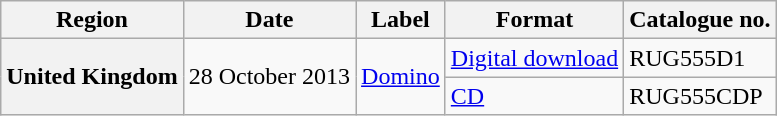<table class="wikitable plainrowheaders">
<tr>
<th scope="col">Region</th>
<th scope="col">Date</th>
<th scope="col">Label</th>
<th scope="col">Format</th>
<th scope="col">Catalogue no.</th>
</tr>
<tr>
<th scope="row" rowspan="2">United Kingdom</th>
<td rowspan="2">28 October 2013</td>
<td rowspan="2"><a href='#'>Domino</a></td>
<td><a href='#'>Digital download</a></td>
<td>RUG555D1</td>
</tr>
<tr>
<td><a href='#'>CD</a></td>
<td>RUG555CDP</td>
</tr>
</table>
